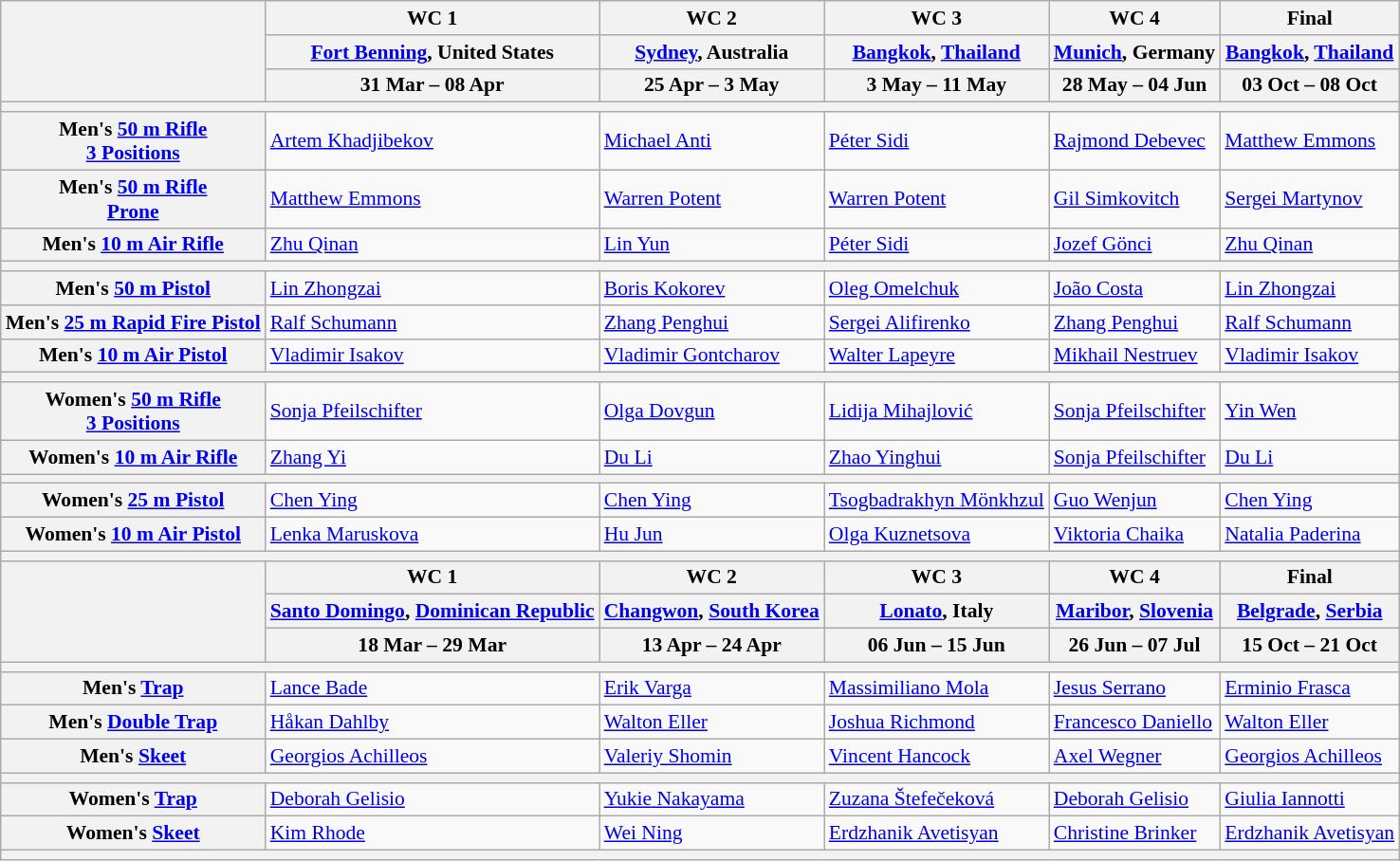<table class=wikitable style="font-size:90%">
<tr>
<th rowspan=3></th>
<th>WC 1</th>
<th>WC 2</th>
<th>WC 3</th>
<th>WC 4</th>
<th>Final</th>
</tr>
<tr>
<th><a href='#'>Fort Benning</a>, United States</th>
<th><a href='#'>Sydney</a>, Australia</th>
<th><a href='#'>Bangkok</a>, <a href='#'>Thailand</a></th>
<th><a href='#'>Munich</a>, Germany</th>
<th><a href='#'>Bangkok</a>, <a href='#'>Thailand</a></th>
</tr>
<tr>
<th>31 Mar – 08 Apr</th>
<th>25 Apr – 3 May</th>
<th>3 May – 11 May</th>
<th>28 May – 04 Jun</th>
<th>03 Oct – 08 Oct</th>
</tr>
<tr>
<th colspan=6></th>
</tr>
<tr>
<th>Men's <a href='#'>50 m Rifle</a><br><a href='#'>3 Positions</a></th>
<td><a href='#'>Artem Khadjibekov</a><br></td>
<td><a href='#'>Michael Anti</a><br></td>
<td><a href='#'>Péter Sidi</a><br></td>
<td><a href='#'>Rajmond Debevec</a><br></td>
<td><a href='#'>Matthew Emmons</a><br></td>
</tr>
<tr>
<th>Men's <a href='#'>50 m Rifle</a><br><a href='#'>Prone</a></th>
<td><a href='#'>Matthew Emmons</a><br></td>
<td><a href='#'>Warren Potent</a><br></td>
<td><a href='#'>Warren Potent</a><br></td>
<td><a href='#'>Gil Simkovitch</a><br></td>
<td><a href='#'>Sergei Martynov</a><br></td>
</tr>
<tr>
<th>Men's <a href='#'>10 m Air Rifle</a></th>
<td><a href='#'>Zhu Qinan</a><br></td>
<td><a href='#'>Lin Yun</a><br></td>
<td><a href='#'>Péter Sidi</a><br></td>
<td><a href='#'>Jozef Gönci</a><br></td>
<td><a href='#'>Zhu Qinan</a><br></td>
</tr>
<tr>
<th colspan=6></th>
</tr>
<tr>
<th>Men's <a href='#'>50 m Pistol</a></th>
<td><a href='#'>Lin Zhongzai</a><br></td>
<td><a href='#'>Boris Kokorev</a><br></td>
<td><a href='#'>Oleg Omelchuk</a><br></td>
<td><a href='#'>João Costa</a><br></td>
<td><a href='#'>Lin Zhongzai</a><br></td>
</tr>
<tr>
<th>Men's <a href='#'>25 m Rapid Fire Pistol</a></th>
<td><a href='#'>Ralf Schumann</a><br></td>
<td><a href='#'>Zhang Penghui</a><br></td>
<td><a href='#'>Sergei Alifirenko</a><br></td>
<td><a href='#'>Zhang Penghui</a><br></td>
<td><a href='#'>Ralf Schumann</a><br></td>
</tr>
<tr>
<th>Men's <a href='#'>10 m Air Pistol</a></th>
<td><a href='#'>Vladimir Isakov</a><br></td>
<td><a href='#'>Vladimir Gontcharov</a><br></td>
<td><a href='#'>Walter Lapeyre</a><br></td>
<td><a href='#'>Mikhail Nestruev</a><br></td>
<td><a href='#'>Vladimir Isakov</a><br></td>
</tr>
<tr>
<th colspan=6></th>
</tr>
<tr>
<th>Women's <a href='#'>50 m Rifle</a><br><a href='#'>3 Positions</a></th>
<td><a href='#'>Sonja Pfeilschifter</a><br></td>
<td><a href='#'>Olga Dovgun</a><br></td>
<td><a href='#'>Lidija Mihajlović</a><br></td>
<td><a href='#'>Sonja Pfeilschifter</a><br></td>
<td><a href='#'>Yin Wen</a><br></td>
</tr>
<tr>
<th>Women's <a href='#'>10 m Air Rifle</a></th>
<td><a href='#'>Zhang Yi</a><br></td>
<td><a href='#'>Du Li</a><br></td>
<td><a href='#'>Zhao Yinghui</a><br></td>
<td><a href='#'>Sonja Pfeilschifter</a><br></td>
<td><a href='#'>Du Li</a><br></td>
</tr>
<tr>
<th colspan=6></th>
</tr>
<tr>
<th>Women's <a href='#'>25 m Pistol</a></th>
<td><a href='#'>Chen Ying</a><br></td>
<td><a href='#'>Chen Ying</a><br></td>
<td><a href='#'>Tsogbadrakhyn Mönkhzul</a><br></td>
<td><a href='#'>Guo Wenjun</a><br></td>
<td><a href='#'>Chen Ying</a><br></td>
</tr>
<tr>
<th>Women's <a href='#'>10 m Air Pistol</a></th>
<td><a href='#'>Lenka Maruskova</a><br></td>
<td><a href='#'>Hu Jun</a><br></td>
<td><a href='#'>Olga Kuznetsova</a><br></td>
<td><a href='#'>Viktoria Chaika</a><br></td>
<td><a href='#'>Natalia Paderina</a><br></td>
</tr>
<tr>
<th colspan=6></th>
</tr>
<tr>
<th rowspan=3></th>
<th>WC 1</th>
<th>WC 2</th>
<th>WC 3</th>
<th>WC 4</th>
<th>Final</th>
</tr>
<tr>
<th><a href='#'>Santo Domingo</a>, <a href='#'>Dominican Republic</a></th>
<th><a href='#'>Changwon</a>, <a href='#'>South Korea</a></th>
<th><a href='#'>Lonato</a>, Italy</th>
<th><a href='#'>Maribor</a>, <a href='#'>Slovenia</a></th>
<th><a href='#'>Belgrade</a>, <a href='#'>Serbia</a></th>
</tr>
<tr>
<th>18 Mar – 29 Mar</th>
<th>13 Apr – 24 Apr</th>
<th>06 Jun – 15 Jun</th>
<th>26 Jun – 07 Jul</th>
<th>15 Oct – 21 Oct</th>
</tr>
<tr>
<th colspan=6></th>
</tr>
<tr>
<th>Men's <a href='#'>Trap</a></th>
<td><a href='#'>Lance Bade</a><br></td>
<td><a href='#'>Erik Varga</a><br></td>
<td><a href='#'>Massimiliano Mola</a><br></td>
<td><a href='#'>Jesus Serrano</a><br></td>
<td><a href='#'>Erminio Frasca</a><br></td>
</tr>
<tr>
<th>Men's <a href='#'>Double Trap</a></th>
<td><a href='#'>Håkan Dahlby</a><br></td>
<td><a href='#'>Walton Eller</a><br></td>
<td><a href='#'>Joshua Richmond</a><br></td>
<td><a href='#'>Francesco Daniello</a><br></td>
<td><a href='#'>Walton Eller</a><br></td>
</tr>
<tr>
<th>Men's <a href='#'>Skeet</a></th>
<td><a href='#'>Georgios Achilleos</a><br></td>
<td><a href='#'>Valeriy Shomin</a><br></td>
<td><a href='#'>Vincent Hancock</a><br></td>
<td><a href='#'>Axel Wegner</a><br></td>
<td><a href='#'>Georgios Achilleos</a><br></td>
</tr>
<tr>
<th colspan=6></th>
</tr>
<tr>
<th>Women's <a href='#'>Trap</a></th>
<td><a href='#'>Deborah Gelisio</a><br></td>
<td><a href='#'>Yukie Nakayama</a><br></td>
<td><a href='#'>Zuzana Štefečeková</a><br></td>
<td><a href='#'>Deborah Gelisio</a><br></td>
<td><a href='#'>Giulia Iannotti</a><br></td>
</tr>
<tr>
<th>Women's <a href='#'>Skeet</a></th>
<td><a href='#'>Kim Rhode</a><br></td>
<td><a href='#'>Wei Ning</a><br></td>
<td><a href='#'>Erdzhanik Avetisyan</a><br></td>
<td><a href='#'>Christine Brinker</a><br></td>
<td><a href='#'>Erdzhanik Avetisyan</a><br></td>
</tr>
<tr>
<th colspan=6></th>
</tr>
</table>
